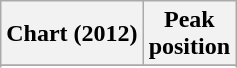<table class="wikitable sortable">
<tr>
<th>Chart (2012)</th>
<th>Peak<br>position</th>
</tr>
<tr>
</tr>
<tr>
</tr>
<tr>
</tr>
<tr>
</tr>
</table>
